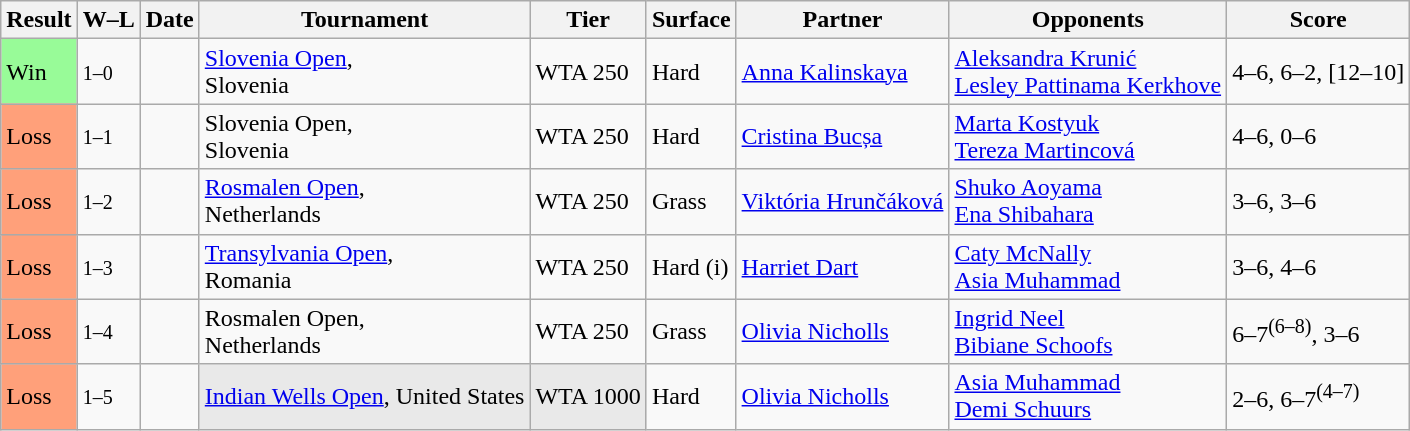<table class="sortable wikitable">
<tr>
<th>Result</th>
<th class=unsortable>W–L</th>
<th>Date</th>
<th>Tournament</th>
<th>Tier</th>
<th>Surface</th>
<th>Partner</th>
<th>Opponents</th>
<th class="unsortable">Score</th>
</tr>
<tr>
<td bgcolor=98fb98>Win</td>
<td><small>1–0</small></td>
<td><a href='#'></a></td>
<td><a href='#'>Slovenia Open</a>, <br>Slovenia</td>
<td>WTA 250</td>
<td>Hard</td>
<td> <a href='#'>Anna Kalinskaya</a></td>
<td> <a href='#'>Aleksandra Krunić</a> <br>  <a href='#'>Lesley Pattinama Kerkhove</a></td>
<td>4–6, 6–2, [12–10]</td>
</tr>
<tr>
<td bgcolor=FFA07A>Loss</td>
<td><small>1–1</small></td>
<td><a href='#'></a></td>
<td>Slovenia Open, <br>Slovenia</td>
<td>WTA 250</td>
<td>Hard</td>
<td> <a href='#'>Cristina Bucșa</a></td>
<td> <a href='#'>Marta Kostyuk</a> <br>  <a href='#'>Tereza Martincová</a></td>
<td>4–6, 0–6</td>
</tr>
<tr>
<td style="background:#ffa07a;">Loss</td>
<td><small>1–2</small></td>
<td><a href='#'></a></td>
<td><a href='#'>Rosmalen Open</a>, <br>Netherlands</td>
<td>WTA 250</td>
<td>Grass</td>
<td> <a href='#'>Viktória Hrunčáková</a></td>
<td> <a href='#'>Shuko Aoyama</a> <br>  <a href='#'>Ena Shibahara</a></td>
<td>3–6, 3–6</td>
</tr>
<tr>
<td bgcolor=FFA07A>Loss</td>
<td><small>1–3</small></td>
<td><a href='#'></a></td>
<td><a href='#'>Transylvania Open</a>, <br>Romania</td>
<td>WTA 250</td>
<td>Hard (i)</td>
<td> <a href='#'>Harriet Dart</a></td>
<td> <a href='#'>Caty McNally</a> <br>  <a href='#'>Asia Muhammad</a></td>
<td>3–6, 4–6</td>
</tr>
<tr>
<td bgcolor=FFA07A>Loss</td>
<td><small>1–4</small></td>
<td><a href='#'></a></td>
<td>Rosmalen Open, <br>Netherlands</td>
<td>WTA 250</td>
<td>Grass</td>
<td> <a href='#'>Olivia Nicholls</a></td>
<td> <a href='#'>Ingrid Neel</a> <br>  <a href='#'>Bibiane Schoofs</a></td>
<td>6–7<sup>(6–8)</sup>, 3–6</td>
</tr>
<tr>
<td bgcolor=FFA07A>Loss</td>
<td><small>1–5</small></td>
<td><a href='#'></a></td>
<td bgcolor=e9e9e9><a href='#'>Indian Wells Open</a>, United States</td>
<td bgcolor=e9e9e9>WTA 1000</td>
<td>Hard</td>
<td> <a href='#'>Olivia Nicholls</a></td>
<td> <a href='#'>Asia Muhammad</a> <br>  <a href='#'>Demi Schuurs</a></td>
<td>2–6, 6–7<sup>(4–7)</sup></td>
</tr>
</table>
